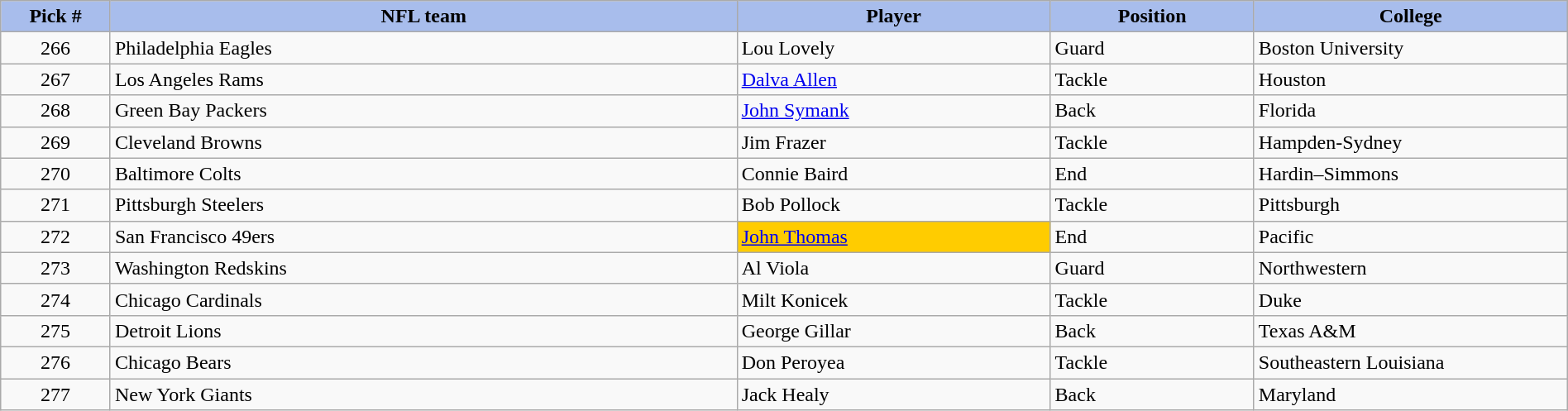<table class="wikitable sortable sortable" style="width: 100%">
<tr>
<th style="background:#A8BDEC;" width=7%>Pick #</th>
<th width=40% style="background:#A8BDEC;">NFL team</th>
<th width=20% style="background:#A8BDEC;">Player</th>
<th width=13% style="background:#A8BDEC;">Position</th>
<th style="background:#A8BDEC;">College</th>
</tr>
<tr>
<td align=center>266</td>
<td>Philadelphia Eagles</td>
<td>Lou Lovely</td>
<td>Guard</td>
<td>Boston University</td>
</tr>
<tr>
<td align=center>267</td>
<td>Los Angeles Rams</td>
<td><a href='#'>Dalva Allen</a></td>
<td>Tackle</td>
<td>Houston</td>
</tr>
<tr>
<td align=center>268</td>
<td>Green Bay Packers</td>
<td><a href='#'>John Symank</a></td>
<td>Back</td>
<td>Florida</td>
</tr>
<tr>
<td align=center>269</td>
<td>Cleveland Browns</td>
<td>Jim Frazer</td>
<td>Tackle</td>
<td>Hampden-Sydney</td>
</tr>
<tr>
<td align=center>270</td>
<td>Baltimore Colts</td>
<td>Connie Baird</td>
<td>End</td>
<td>Hardin–Simmons</td>
</tr>
<tr>
<td align=center>271</td>
<td>Pittsburgh Steelers</td>
<td>Bob Pollock</td>
<td>Tackle</td>
<td>Pittsburgh</td>
</tr>
<tr>
<td align=center>272</td>
<td>San Francisco 49ers</td>
<td bgcolor="#FFCC00"><a href='#'>John Thomas</a></td>
<td>End</td>
<td>Pacific</td>
</tr>
<tr>
<td align=center>273</td>
<td>Washington Redskins</td>
<td>Al Viola</td>
<td>Guard</td>
<td>Northwestern</td>
</tr>
<tr>
<td align=center>274</td>
<td>Chicago Cardinals</td>
<td>Milt Konicek</td>
<td>Tackle</td>
<td>Duke</td>
</tr>
<tr>
<td align=center>275</td>
<td>Detroit Lions</td>
<td>George Gillar</td>
<td>Back</td>
<td>Texas A&M</td>
</tr>
<tr>
<td align=center>276</td>
<td>Chicago Bears</td>
<td>Don Peroyea</td>
<td>Tackle</td>
<td>Southeastern Louisiana</td>
</tr>
<tr>
<td align=center>277</td>
<td>New York Giants</td>
<td>Jack Healy</td>
<td>Back</td>
<td>Maryland</td>
</tr>
</table>
